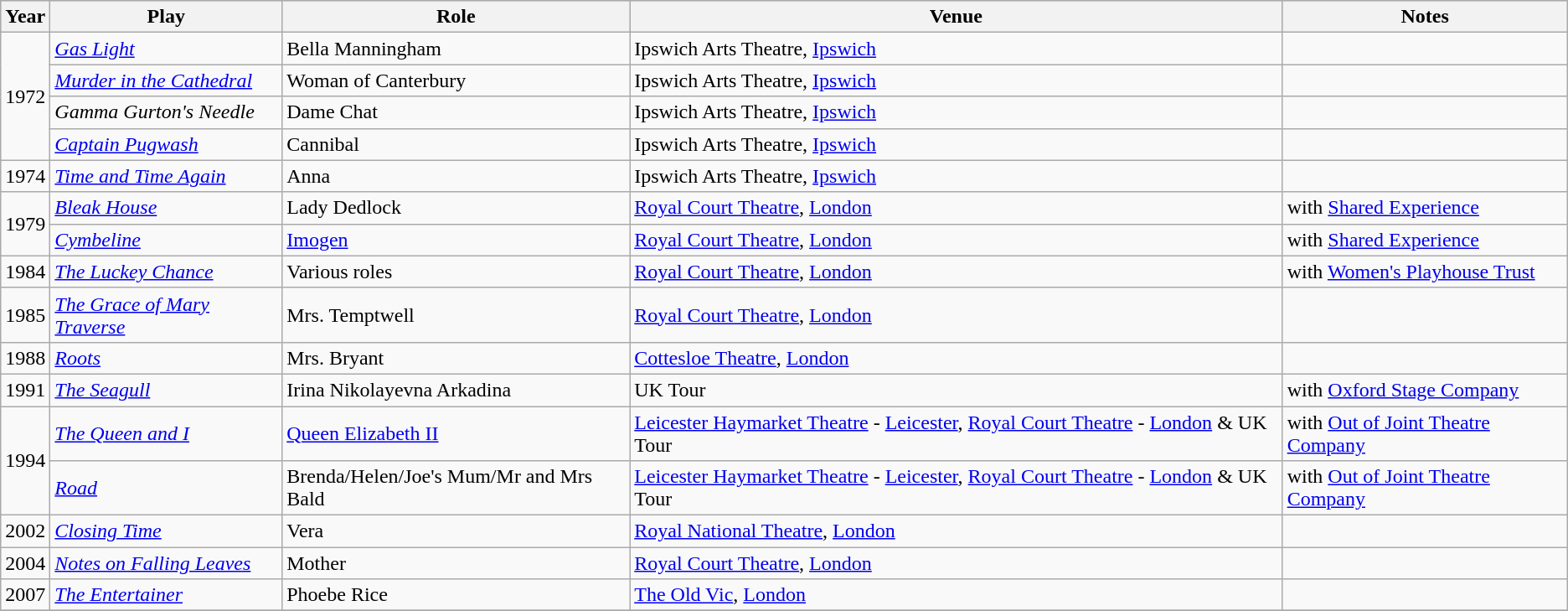<table class="wikitable">
<tr style="background:#b0c4de; text-align:center;">
<th>Year</th>
<th>Play</th>
<th>Role</th>
<th>Venue</th>
<th>Notes</th>
</tr>
<tr>
<td rowspan="4">1972</td>
<td><em><a href='#'>Gas Light</a></em></td>
<td>Bella Manningham</td>
<td>Ipswich Arts Theatre, <a href='#'>Ipswich</a></td>
<td></td>
</tr>
<tr>
<td><em><a href='#'>Murder in the Cathedral</a></em></td>
<td>Woman of Canterbury</td>
<td>Ipswich Arts Theatre, <a href='#'>Ipswich</a></td>
<td></td>
</tr>
<tr>
<td><em>Gamma Gurton's Needle</em></td>
<td>Dame Chat</td>
<td>Ipswich Arts Theatre, <a href='#'>Ipswich</a></td>
<td></td>
</tr>
<tr>
<td><em><a href='#'>Captain Pugwash</a></em></td>
<td>Cannibal</td>
<td>Ipswich Arts Theatre, <a href='#'>Ipswich</a></td>
<td></td>
</tr>
<tr>
<td>1974</td>
<td><em><a href='#'>Time and Time Again</a></em></td>
<td>Anna</td>
<td>Ipswich Arts Theatre, <a href='#'>Ipswich</a></td>
<td></td>
</tr>
<tr>
<td rowspan="2">1979</td>
<td><em><a href='#'>Bleak House</a></em></td>
<td>Lady Dedlock</td>
<td><a href='#'>Royal Court Theatre</a>, <a href='#'>London</a></td>
<td>with <a href='#'>Shared Experience</a></td>
</tr>
<tr>
<td><em><a href='#'>Cymbeline</a></em></td>
<td><a href='#'>Imogen</a></td>
<td><a href='#'>Royal Court Theatre</a>, <a href='#'>London</a></td>
<td>with <a href='#'>Shared Experience</a></td>
</tr>
<tr>
<td>1984</td>
<td><em><a href='#'>The Luckey Chance</a></em></td>
<td>Various roles</td>
<td><a href='#'>Royal Court Theatre</a>, <a href='#'>London</a></td>
<td>with <a href='#'>Women's Playhouse Trust</a></td>
</tr>
<tr>
<td>1985</td>
<td><em><a href='#'>The Grace of Mary Traverse</a></em></td>
<td>Mrs. Temptwell</td>
<td><a href='#'>Royal Court Theatre</a>, <a href='#'>London</a></td>
<td></td>
</tr>
<tr>
<td>1988</td>
<td><em><a href='#'>Roots</a></em></td>
<td>Mrs. Bryant</td>
<td><a href='#'>Cottesloe Theatre</a>, <a href='#'>London</a></td>
<td></td>
</tr>
<tr>
<td>1991</td>
<td><em><a href='#'>The Seagull</a></em></td>
<td>Irina Nikolayevna Arkadina</td>
<td>UK Tour</td>
<td>with <a href='#'>Oxford Stage Company</a></td>
</tr>
<tr>
<td rowspan="2">1994</td>
<td><em><a href='#'>The Queen and I</a></em></td>
<td><a href='#'>Queen Elizabeth II</a></td>
<td><a href='#'>Leicester Haymarket Theatre</a> - <a href='#'>Leicester</a>, <a href='#'>Royal Court Theatre</a> - <a href='#'>London</a> & UK Tour</td>
<td>with <a href='#'>Out of Joint Theatre Company</a></td>
</tr>
<tr>
<td><em><a href='#'>Road</a></em></td>
<td>Brenda/Helen/Joe's Mum/Mr and Mrs Bald</td>
<td><a href='#'>Leicester Haymarket Theatre</a> - <a href='#'>Leicester</a>, <a href='#'>Royal Court Theatre</a> - <a href='#'>London</a> & UK Tour</td>
<td>with <a href='#'>Out of Joint Theatre Company</a></td>
</tr>
<tr>
<td>2002</td>
<td><em><a href='#'>Closing Time</a></em></td>
<td>Vera</td>
<td><a href='#'>Royal National Theatre</a>, <a href='#'>London</a></td>
<td></td>
</tr>
<tr>
<td>2004</td>
<td><em><a href='#'>Notes on Falling Leaves</a></em></td>
<td>Mother</td>
<td><a href='#'>Royal Court Theatre</a>, <a href='#'>London</a></td>
<td></td>
</tr>
<tr>
<td>2007</td>
<td><em><a href='#'>The Entertainer</a></em></td>
<td>Phoebe Rice</td>
<td><a href='#'>The Old Vic</a>, <a href='#'>London</a></td>
<td></td>
</tr>
<tr>
</tr>
</table>
